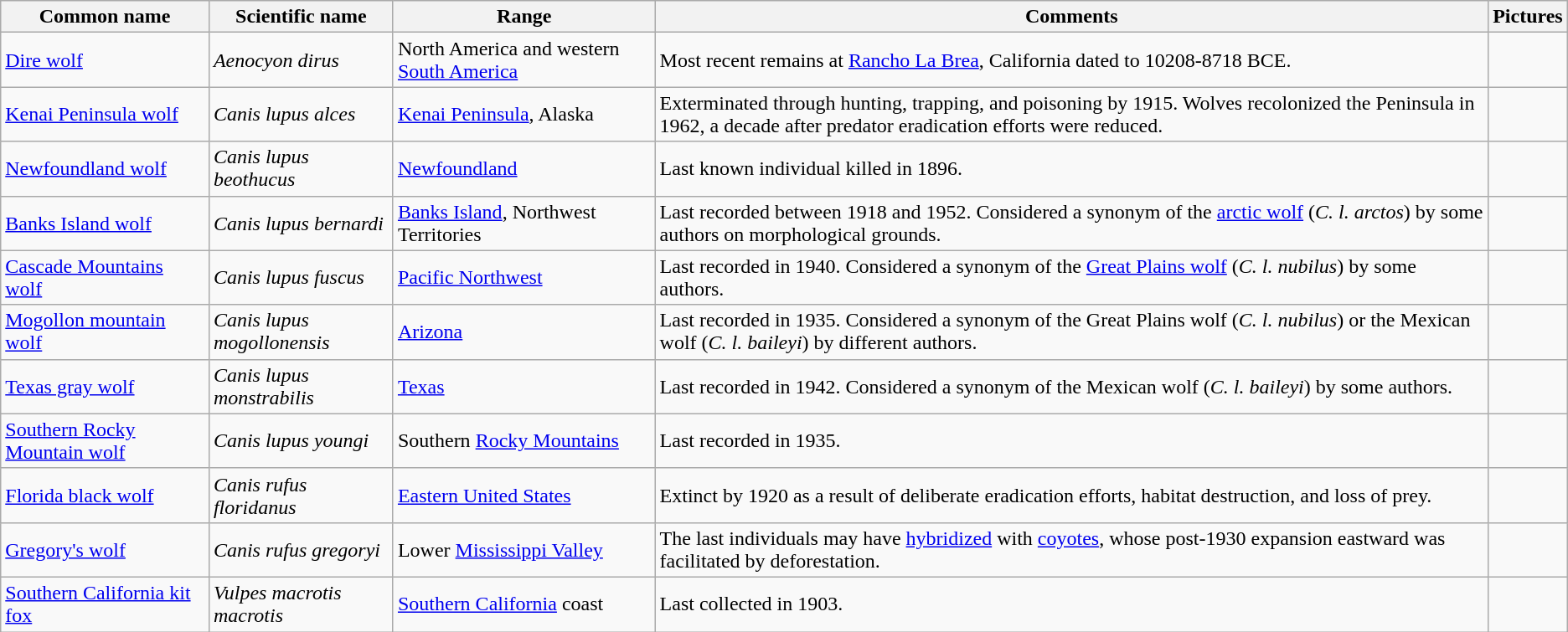<table class="wikitable">
<tr>
<th>Common name</th>
<th>Scientific name</th>
<th>Range</th>
<th class="unsortable">Comments</th>
<th class="unsortable">Pictures</th>
</tr>
<tr>
<td><a href='#'>Dire wolf</a></td>
<td><em>Aenocyon dirus</em></td>
<td>North America and western <a href='#'>South America</a></td>
<td>Most recent remains at <a href='#'>Rancho La Brea</a>, California dated to 10208-8718 BCE.</td>
<td></td>
</tr>
<tr>
<td><a href='#'>Kenai Peninsula wolf</a></td>
<td><em>Canis lupus alces</em></td>
<td><a href='#'>Kenai Peninsula</a>, Alaska</td>
<td>Exterminated through hunting, trapping, and poisoning by 1915. Wolves recolonized the Peninsula in 1962, a decade after predator eradication efforts were reduced.</td>
<td></td>
</tr>
<tr>
<td><a href='#'>Newfoundland wolf</a></td>
<td><em>Canis lupus beothucus</em></td>
<td><a href='#'>Newfoundland</a></td>
<td>Last known individual killed in 1896.</td>
<td></td>
</tr>
<tr>
<td><a href='#'>Banks Island wolf</a></td>
<td><em>Canis lupus bernardi</em></td>
<td><a href='#'>Banks Island</a>, Northwest Territories</td>
<td>Last recorded between 1918 and 1952. Considered a synonym of the <a href='#'>arctic wolf</a> (<em>C. l. arctos</em>) by some authors on morphological grounds.</td>
<td></td>
</tr>
<tr>
<td><a href='#'>Cascade Mountains wolf</a></td>
<td><em>Canis lupus fuscus</em></td>
<td><a href='#'>Pacific Northwest</a></td>
<td>Last recorded in 1940. Considered a synonym of the <a href='#'>Great Plains wolf</a> (<em>C. l. nubilus</em>) by some authors.</td>
<td></td>
</tr>
<tr>
<td><a href='#'>Mogollon mountain wolf</a></td>
<td><em>Canis lupus mogollonensis</em></td>
<td><a href='#'>Arizona</a></td>
<td>Last recorded in 1935. Considered a synonym of the Great Plains wolf (<em>C. l. nubilus</em>) or the Mexican wolf (<em>C. l. baileyi</em>) by different authors.</td>
<td></td>
</tr>
<tr>
<td><a href='#'>Texas gray wolf</a></td>
<td><em>Canis lupus monstrabilis</em></td>
<td><a href='#'>Texas</a></td>
<td>Last recorded in 1942. Considered a synonym of the Mexican wolf (<em>C. l. baileyi</em>) by some authors.</td>
<td></td>
</tr>
<tr>
<td><a href='#'>Southern Rocky Mountain wolf</a></td>
<td><em>Canis lupus youngi</em></td>
<td>Southern <a href='#'>Rocky Mountains</a></td>
<td>Last recorded in 1935.</td>
<td></td>
</tr>
<tr>
<td><a href='#'>Florida black wolf</a></td>
<td><em>Canis rufus floridanus</em></td>
<td><a href='#'>Eastern United States</a></td>
<td>Extinct by 1920 as a result of deliberate eradication efforts, habitat destruction, and loss of prey.</td>
<td></td>
</tr>
<tr>
<td><a href='#'>Gregory's wolf</a></td>
<td><em>Canis rufus gregoryi</em></td>
<td>Lower <a href='#'>Mississippi Valley</a></td>
<td>The last individuals may have <a href='#'>hybridized</a> with <a href='#'>coyotes</a>, whose post-1930 expansion eastward was facilitated by deforestation.</td>
<td></td>
</tr>
<tr>
<td><a href='#'>Southern California kit fox</a></td>
<td><em>Vulpes macrotis macrotis</em></td>
<td><a href='#'>Southern California</a> coast</td>
<td>Last collected in 1903.</td>
<td></td>
</tr>
</table>
